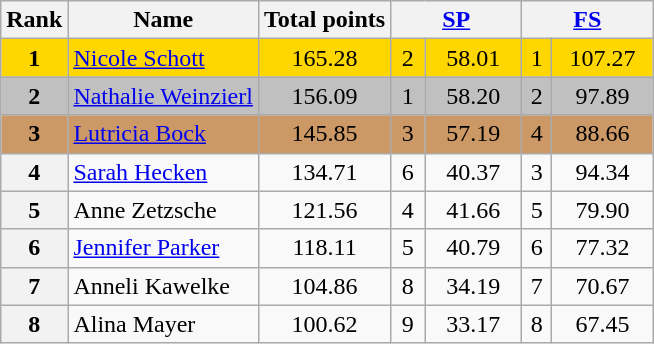<table class="wikitable sortable">
<tr>
<th>Rank</th>
<th>Name</th>
<th>Total points</th>
<th colspan="2" width="80px"><a href='#'>SP</a></th>
<th colspan="2" width="80px"><a href='#'>FS</a></th>
</tr>
<tr bgcolor="gold">
<td align="center"><strong>1</strong></td>
<td><a href='#'>Nicole Schott</a></td>
<td align="center">165.28</td>
<td align="center">2</td>
<td align="center">58.01</td>
<td align="center">1</td>
<td align="center">107.27</td>
</tr>
<tr bgcolor="silver">
<td align="center"><strong>2</strong></td>
<td><a href='#'>Nathalie Weinzierl</a></td>
<td align="center">156.09</td>
<td align="center">1</td>
<td align="center">58.20</td>
<td align="center">2</td>
<td align="center">97.89</td>
</tr>
<tr bgcolor="cc9966">
<td align="center"><strong>3</strong></td>
<td><a href='#'>Lutricia Bock</a></td>
<td align="center">145.85</td>
<td align="center">3</td>
<td align="center">57.19</td>
<td align="center">4</td>
<td align="center">88.66</td>
</tr>
<tr>
<th>4</th>
<td><a href='#'>Sarah Hecken</a></td>
<td align="center">134.71</td>
<td align="center">6</td>
<td align="center">40.37</td>
<td align="center">3</td>
<td align="center">94.34</td>
</tr>
<tr>
<th>5</th>
<td>Anne Zetzsche</td>
<td align="center">121.56</td>
<td align="center">4</td>
<td align="center">41.66</td>
<td align="center">5</td>
<td align="center">79.90</td>
</tr>
<tr>
<th>6</th>
<td><a href='#'>Jennifer Parker</a></td>
<td align="center">118.11</td>
<td align="center">5</td>
<td align="center">40.79</td>
<td align="center">6</td>
<td align="center">77.32</td>
</tr>
<tr>
<th>7</th>
<td>Anneli Kawelke</td>
<td align="center">104.86</td>
<td align="center">8</td>
<td align="center">34.19</td>
<td align="center">7</td>
<td align="center">70.67</td>
</tr>
<tr>
<th>8</th>
<td>Alina Mayer</td>
<td align="center">100.62</td>
<td align="center">9</td>
<td align="center">33.17</td>
<td align="center">8</td>
<td align="center">67.45</td>
</tr>
</table>
